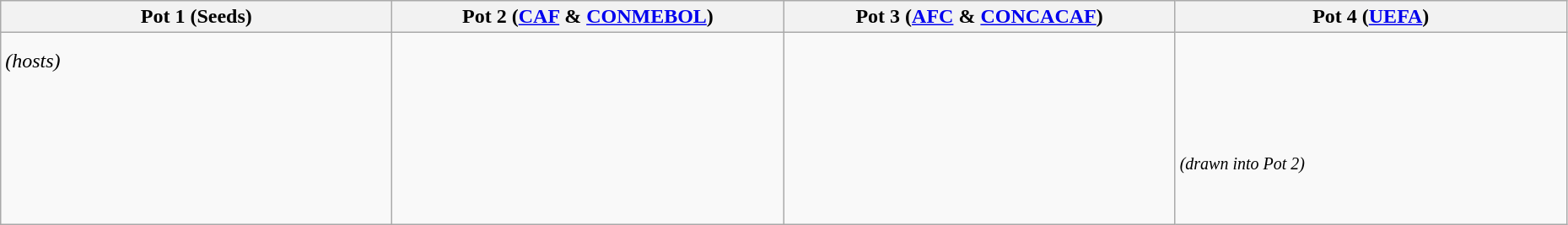<table class="wikitable" width=98%>
<tr>
<th width=25%><strong>Pot 1</strong> (Seeds)</th>
<th width=25%><strong>Pot 2</strong> (<a href='#'>CAF</a> & <a href='#'>CONMEBOL</a>)</th>
<th width=25%><strong>Pot 3</strong> (<a href='#'>AFC</a> & <a href='#'>CONCACAF</a>)</th>
<th width=25%><strong>Pot 4</strong> (<a href='#'>UEFA</a>)</th>
</tr>
<tr>
<td> <em>(hosts)</em><br><br><br><br><br><br><br></td>
<td><br><br><br><br><br><br></td>
<td><br><br><br><br><br><br><br></td>
<td><br><br><br><br><br> <em><small>(drawn into Pot 2)</small></em> <br><br><br></td>
</tr>
</table>
